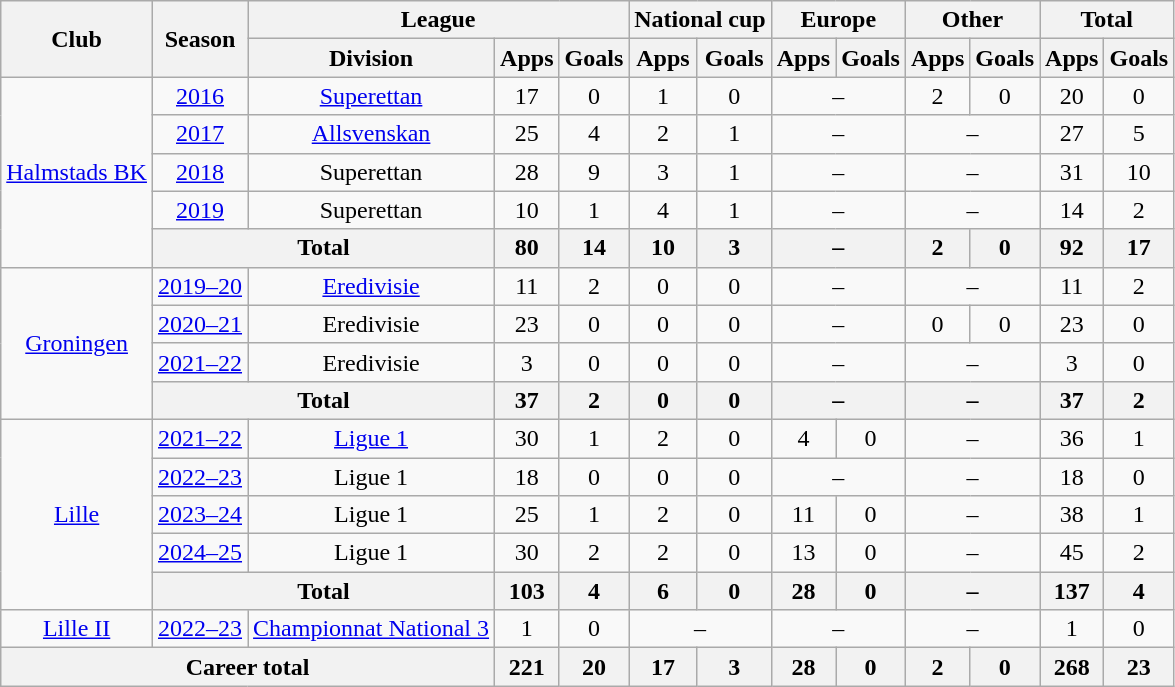<table class="wikitable" style="text-align:center">
<tr>
<th rowspan="2">Club</th>
<th rowspan="2">Season</th>
<th colspan="3">League</th>
<th colspan="2">National cup</th>
<th colspan="2">Europe</th>
<th colspan="2">Other</th>
<th colspan="2">Total</th>
</tr>
<tr>
<th>Division</th>
<th>Apps</th>
<th>Goals</th>
<th>Apps</th>
<th>Goals</th>
<th>Apps</th>
<th>Goals</th>
<th>Apps</th>
<th>Goals</th>
<th>Apps</th>
<th>Goals</th>
</tr>
<tr>
<td rowspan="5"><a href='#'>Halmstads BK</a></td>
<td><a href='#'>2016</a></td>
<td><a href='#'>Superettan</a></td>
<td>17</td>
<td>0</td>
<td>1</td>
<td>0</td>
<td colspan="2">–</td>
<td>2</td>
<td>0</td>
<td>20</td>
<td>0</td>
</tr>
<tr>
<td><a href='#'>2017</a></td>
<td><a href='#'>Allsvenskan</a></td>
<td>25</td>
<td>4</td>
<td>2</td>
<td>1</td>
<td colspan="2">–</td>
<td colspan="2">–</td>
<td>27</td>
<td>5</td>
</tr>
<tr>
<td><a href='#'>2018</a></td>
<td>Superettan</td>
<td>28</td>
<td>9</td>
<td>3</td>
<td>1</td>
<td colspan="2">–</td>
<td colspan="2">–</td>
<td>31</td>
<td>10</td>
</tr>
<tr>
<td><a href='#'>2019</a></td>
<td>Superettan</td>
<td>10</td>
<td>1</td>
<td>4</td>
<td>1</td>
<td colspan="2">–</td>
<td colspan="2">–</td>
<td>14</td>
<td>2</td>
</tr>
<tr>
<th colspan="2">Total</th>
<th>80</th>
<th>14</th>
<th>10</th>
<th>3</th>
<th colspan="2">–</th>
<th>2</th>
<th>0</th>
<th>92</th>
<th>17</th>
</tr>
<tr>
<td rowspan="4"><a href='#'>Groningen</a></td>
<td><a href='#'>2019–20</a></td>
<td><a href='#'>Eredivisie</a></td>
<td>11</td>
<td>2</td>
<td>0</td>
<td>0</td>
<td colspan="2">–</td>
<td colspan="2">–</td>
<td>11</td>
<td>2</td>
</tr>
<tr>
<td><a href='#'>2020–21</a></td>
<td>Eredivisie</td>
<td>23</td>
<td>0</td>
<td>0</td>
<td>0</td>
<td colspan="2">–</td>
<td>0</td>
<td>0</td>
<td>23</td>
<td>0</td>
</tr>
<tr>
<td><a href='#'>2021–22</a></td>
<td>Eredivisie</td>
<td>3</td>
<td>0</td>
<td>0</td>
<td>0</td>
<td colspan="2">–</td>
<td colspan="2">–</td>
<td>3</td>
<td>0</td>
</tr>
<tr>
<th colspan="2">Total</th>
<th>37</th>
<th>2</th>
<th>0</th>
<th>0</th>
<th colspan="2">–</th>
<th colspan="2">–</th>
<th>37</th>
<th>2</th>
</tr>
<tr>
<td rowspan="5"><a href='#'>Lille</a></td>
<td><a href='#'>2021–22</a></td>
<td><a href='#'>Ligue 1</a></td>
<td>30</td>
<td>1</td>
<td>2</td>
<td>0</td>
<td>4</td>
<td>0</td>
<td colspan="2">–</td>
<td>36</td>
<td>1</td>
</tr>
<tr>
<td><a href='#'>2022–23</a></td>
<td>Ligue 1</td>
<td>18</td>
<td>0</td>
<td>0</td>
<td>0</td>
<td colspan="2">–</td>
<td colspan="2">–</td>
<td>18</td>
<td>0</td>
</tr>
<tr>
<td><a href='#'>2023–24</a></td>
<td>Ligue 1</td>
<td>25</td>
<td>1</td>
<td>2</td>
<td>0</td>
<td>11</td>
<td>0</td>
<td colspan="2">–</td>
<td>38</td>
<td>1</td>
</tr>
<tr>
<td><a href='#'>2024–25</a></td>
<td>Ligue 1</td>
<td>30</td>
<td>2</td>
<td>2</td>
<td>0</td>
<td>13</td>
<td>0</td>
<td colspan="2">–</td>
<td>45</td>
<td>2</td>
</tr>
<tr>
<th colspan="2">Total</th>
<th>103</th>
<th>4</th>
<th>6</th>
<th>0</th>
<th>28</th>
<th>0</th>
<th colspan="2">–</th>
<th>137</th>
<th>4</th>
</tr>
<tr>
<td><a href='#'>Lille II</a></td>
<td><a href='#'>2022–23</a></td>
<td><a href='#'>Championnat National 3</a></td>
<td>1</td>
<td>0</td>
<td colspan="2">–</td>
<td colspan="2">–</td>
<td colspan="2">–</td>
<td>1</td>
<td>0</td>
</tr>
<tr>
<th colspan="3">Career total</th>
<th>221</th>
<th>20</th>
<th>17</th>
<th>3</th>
<th>28</th>
<th>0</th>
<th>2</th>
<th>0</th>
<th>268</th>
<th>23</th>
</tr>
</table>
